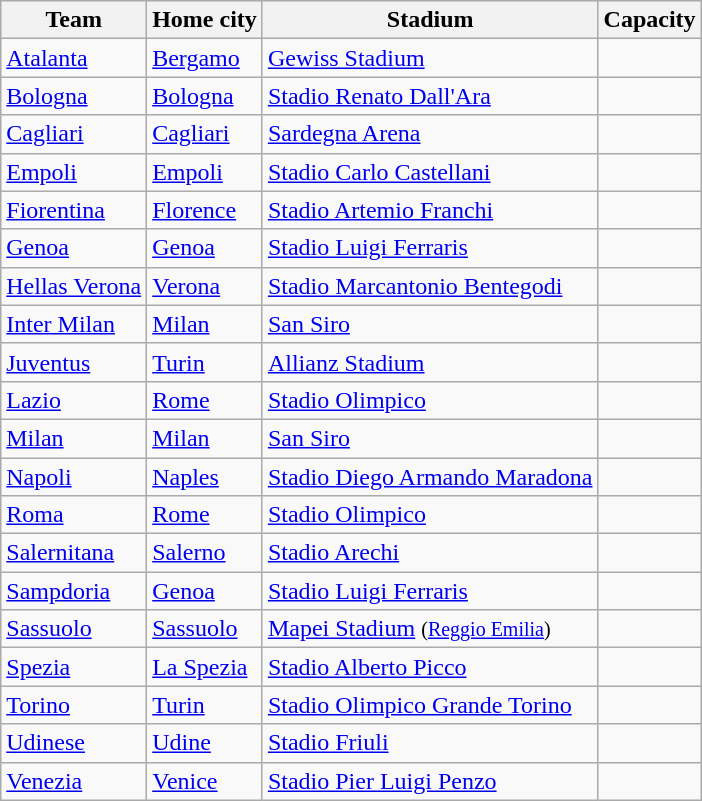<table class="wikitable sortable">
<tr>
<th>Team</th>
<th>Home city</th>
<th>Stadium</th>
<th>Capacity</th>
</tr>
<tr>
<td><a href='#'>Atalanta</a></td>
<td><a href='#'>Bergamo</a></td>
<td><a href='#'>Gewiss Stadium</a></td>
<td style="text-align:center;"></td>
</tr>
<tr>
<td><a href='#'>Bologna</a></td>
<td><a href='#'>Bologna</a></td>
<td><a href='#'>Stadio Renato Dall'Ara</a></td>
<td style="text-align:center;"></td>
</tr>
<tr>
<td><a href='#'>Cagliari</a></td>
<td><a href='#'>Cagliari</a></td>
<td><a href='#'>Sardegna Arena</a></td>
<td style="text-align:center;"></td>
</tr>
<tr>
<td><a href='#'>Empoli</a></td>
<td><a href='#'>Empoli</a></td>
<td><a href='#'>Stadio Carlo Castellani</a></td>
<td style="text-align:center;"></td>
</tr>
<tr>
<td><a href='#'>Fiorentina</a></td>
<td><a href='#'>Florence</a></td>
<td><a href='#'>Stadio Artemio Franchi</a></td>
<td style="text-align:center;"></td>
</tr>
<tr>
<td><a href='#'>Genoa</a></td>
<td><a href='#'>Genoa</a></td>
<td><a href='#'>Stadio Luigi Ferraris</a></td>
<td style="text-align:center;"></td>
</tr>
<tr>
<td><a href='#'>Hellas Verona</a></td>
<td><a href='#'>Verona</a></td>
<td><a href='#'>Stadio Marcantonio Bentegodi</a></td>
<td style="text-align:center;"></td>
</tr>
<tr>
<td><a href='#'>Inter Milan</a></td>
<td><a href='#'>Milan</a></td>
<td><a href='#'>San Siro</a></td>
<td style="text-align:center;"></td>
</tr>
<tr>
<td><a href='#'>Juventus</a></td>
<td><a href='#'>Turin</a></td>
<td><a href='#'>Allianz Stadium</a></td>
<td style="text-align:center;"></td>
</tr>
<tr>
<td><a href='#'>Lazio</a></td>
<td><a href='#'>Rome</a></td>
<td><a href='#'>Stadio Olimpico</a></td>
<td style="text-align:center;"></td>
</tr>
<tr>
<td><a href='#'>Milan</a></td>
<td><a href='#'>Milan</a></td>
<td><a href='#'>San Siro</a></td>
<td style="text-align:center;"></td>
</tr>
<tr>
<td><a href='#'>Napoli</a></td>
<td><a href='#'>Naples</a></td>
<td><a href='#'>Stadio Diego Armando Maradona</a></td>
<td style="text-align:center;"></td>
</tr>
<tr>
<td><a href='#'>Roma</a></td>
<td><a href='#'>Rome</a></td>
<td><a href='#'>Stadio Olimpico</a></td>
<td style="text-align:center;"></td>
</tr>
<tr>
<td><a href='#'>Salernitana</a></td>
<td><a href='#'>Salerno</a></td>
<td><a href='#'>Stadio Arechi</a></td>
<td style="text-align:center;"></td>
</tr>
<tr>
<td><a href='#'>Sampdoria</a></td>
<td><a href='#'>Genoa</a></td>
<td><a href='#'>Stadio Luigi Ferraris</a></td>
<td style="text-align:center;"></td>
</tr>
<tr>
<td><a href='#'>Sassuolo</a></td>
<td><a href='#'>Sassuolo</a></td>
<td><a href='#'>Mapei Stadium</a> <small>(<a href='#'>Reggio Emilia</a>)</small></td>
<td style="text-align:center;"></td>
</tr>
<tr>
<td><a href='#'>Spezia</a></td>
<td><a href='#'>La Spezia</a></td>
<td><a href='#'>Stadio Alberto Picco</a></td>
<td style="text-align:center;"></td>
</tr>
<tr>
<td><a href='#'>Torino</a></td>
<td><a href='#'>Turin</a></td>
<td><a href='#'>Stadio Olimpico Grande Torino</a></td>
<td style="text-align:center;"></td>
</tr>
<tr>
<td><a href='#'>Udinese</a></td>
<td><a href='#'>Udine</a></td>
<td><a href='#'>Stadio Friuli</a></td>
<td style="text-align:center;"></td>
</tr>
<tr>
<td><a href='#'>Venezia</a></td>
<td><a href='#'>Venice</a></td>
<td><a href='#'>Stadio Pier Luigi Penzo</a></td>
<td style="text-align:center;"></td>
</tr>
</table>
